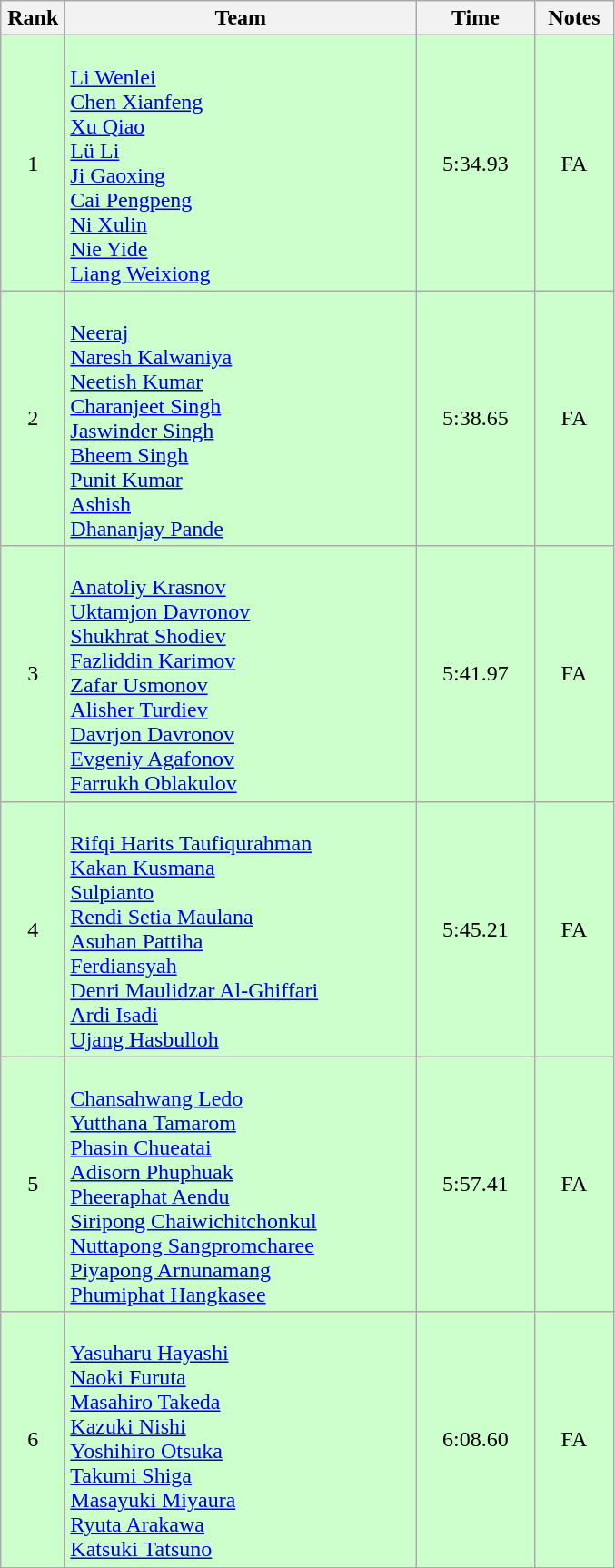<table class=wikitable style="text-align:center">
<tr>
<th width=40>Rank</th>
<th width=250>Team</th>
<th width=80>Time</th>
<th width=50>Notes</th>
</tr>
<tr bgcolor="ccffcc">
<td>1</td>
<td align="left"><br><a href='#'>Li Wenlei</a><br><a href='#'>Chen Xianfeng</a><br><a href='#'>Xu Qiao</a><br><a href='#'>Lü Li</a><br><a href='#'>Ji Gaoxing</a><br><a href='#'>Cai Pengpeng</a><br><a href='#'>Ni Xulin</a><br><a href='#'>Nie Yide</a><br><a href='#'>Liang Weixiong</a></td>
<td>5:34.93</td>
<td>FA</td>
</tr>
<tr bgcolor="ccffcc">
<td>2</td>
<td align="left"><br><a href='#'>Neeraj</a><br><a href='#'>Naresh Kalwaniya</a><br><a href='#'>Neetish Kumar</a><br><a href='#'>Charanjeet Singh</a><br><a href='#'>Jaswinder Singh</a><br><a href='#'>Bheem Singh</a><br><a href='#'>Punit Kumar</a><br><a href='#'>Ashish</a><br><a href='#'>Dhananjay Pande</a></td>
<td>5:38.65</td>
<td>FA</td>
</tr>
<tr bgcolor="ccffcc">
<td>3</td>
<td align="left"><br><a href='#'>Anatoliy Krasnov</a><br><a href='#'>Uktamjon Davronov</a><br><a href='#'>Shukhrat Shodiev</a><br><a href='#'>Fazliddin Karimov</a><br><a href='#'>Zafar Usmonov</a><br><a href='#'>Alisher Turdiev</a><br><a href='#'>Davrjon Davronov</a><br><a href='#'>Evgeniy Agafonov</a><br><a href='#'>Farrukh Oblakulov</a></td>
<td>5:41.97</td>
<td>FA</td>
</tr>
<tr bgcolor="ccffcc">
<td>4</td>
<td align="left"><br><a href='#'>Rifqi Harits Taufiqurahman</a><br><a href='#'>Kakan Kusmana</a><br><a href='#'>Sulpianto</a><br><a href='#'>Rendi Setia Maulana</a><br><a href='#'>Asuhan Pattiha</a><br><a href='#'>Ferdiansyah</a><br><a href='#'>Denri Maulidzar Al-Ghiffari</a><br><a href='#'>Ardi Isadi</a><br><a href='#'>Ujang Hasbulloh</a></td>
<td>5:45.21</td>
<td>FA</td>
</tr>
<tr bgcolor="ccffcc">
<td>5</td>
<td align="left"><br><a href='#'>Chansahwang Ledo</a><br><a href='#'>Yutthana Tamarom</a><br><a href='#'>Phasin Chueatai</a><br><a href='#'>Adisorn Phuphuak</a><br><a href='#'>Pheeraphat Aendu</a><br><a href='#'>Siripong Chaiwichitchonkul</a><br><a href='#'>Nuttapong Sangpromcharee</a><br><a href='#'>Piyapong Arnunamang</a><br><a href='#'>Phumiphat Hangkasee</a></td>
<td>5:57.41</td>
<td>FA</td>
</tr>
<tr bgcolor="ccffcc">
<td>6</td>
<td align="left"><br><a href='#'>Yasuharu Hayashi</a><br><a href='#'>Naoki Furuta</a><br><a href='#'>Masahiro Takeda</a><br><a href='#'>Kazuki Nishi</a><br><a href='#'>Yoshihiro Otsuka</a><br><a href='#'>Takumi Shiga</a><br><a href='#'>Masayuki Miyaura</a><br><a href='#'>Ryuta Arakawa</a><br><a href='#'>Katsuki Tatsuno</a></td>
<td>6:08.60</td>
<td>FA</td>
</tr>
</table>
